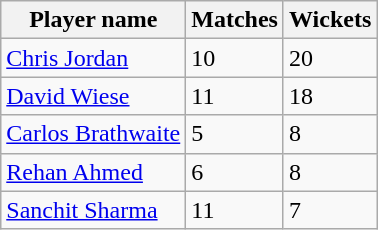<table class="wikitable">
<tr>
<th>Player name</th>
<th>Matches</th>
<th>Wickets</th>
</tr>
<tr>
<td><a href='#'>Chris Jordan</a></td>
<td>10</td>
<td>20</td>
</tr>
<tr>
<td><a href='#'>David Wiese</a></td>
<td>11</td>
<td>18</td>
</tr>
<tr>
<td><a href='#'>Carlos Brathwaite</a></td>
<td>5</td>
<td>8</td>
</tr>
<tr>
<td><a href='#'>Rehan Ahmed</a></td>
<td>6</td>
<td>8</td>
</tr>
<tr>
<td><a href='#'>Sanchit Sharma</a></td>
<td>11</td>
<td>7</td>
</tr>
</table>
